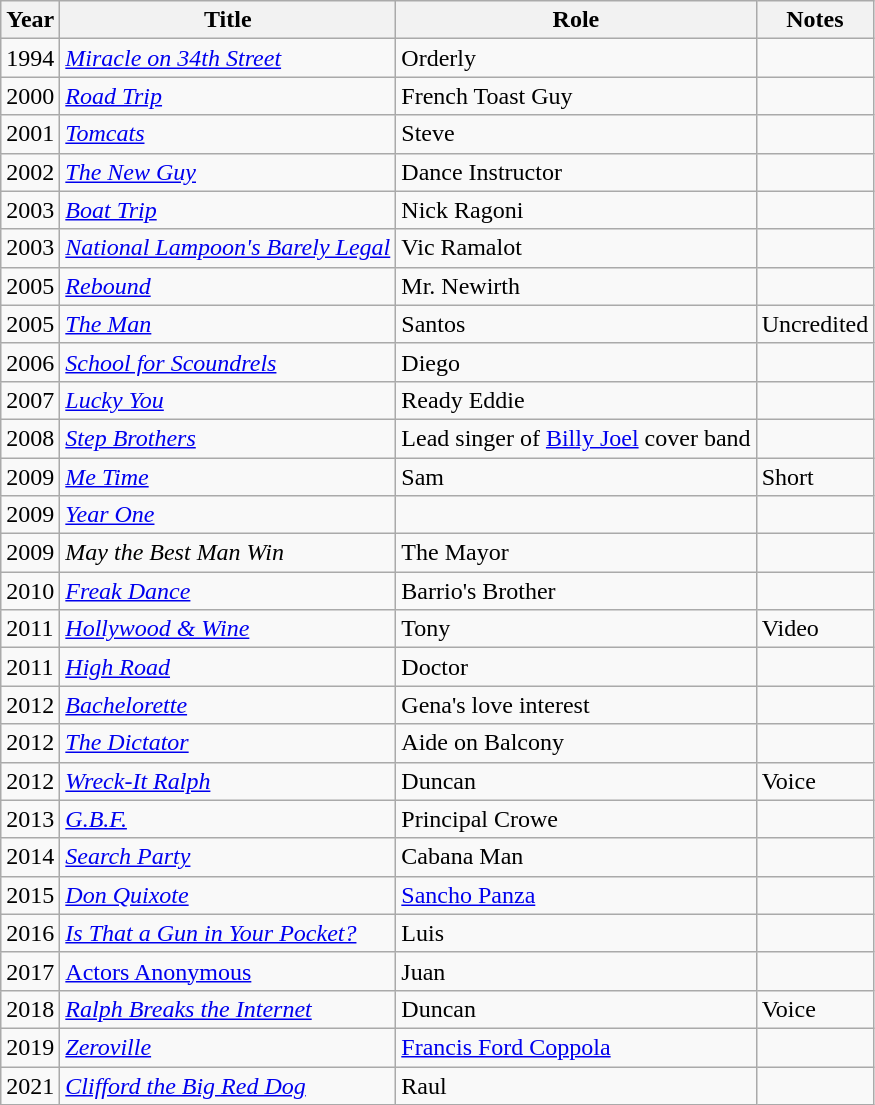<table class="wikitable sortable">
<tr>
<th>Year</th>
<th>Title</th>
<th>Role</th>
<th>Notes</th>
</tr>
<tr>
<td>1994</td>
<td><em><a href='#'>Miracle on 34th Street</a></em></td>
<td>Orderly</td>
<td></td>
</tr>
<tr>
<td>2000</td>
<td><em><a href='#'>Road Trip</a></em></td>
<td>French Toast Guy</td>
<td></td>
</tr>
<tr>
<td>2001</td>
<td><em><a href='#'>Tomcats</a></em></td>
<td>Steve</td>
<td></td>
</tr>
<tr>
<td>2002</td>
<td><em><a href='#'>The New Guy</a></em></td>
<td>Dance Instructor</td>
<td></td>
</tr>
<tr>
<td>2003</td>
<td><em><a href='#'>Boat Trip</a></em></td>
<td>Nick Ragoni</td>
<td></td>
</tr>
<tr>
<td>2003</td>
<td><em><a href='#'>National Lampoon's Barely Legal</a></em></td>
<td>Vic Ramalot</td>
<td></td>
</tr>
<tr>
<td>2005</td>
<td><em><a href='#'>Rebound</a></em></td>
<td>Mr. Newirth</td>
<td></td>
</tr>
<tr>
<td>2005</td>
<td><em><a href='#'>The Man</a></em></td>
<td>Santos</td>
<td>Uncredited</td>
</tr>
<tr>
<td>2006</td>
<td><em><a href='#'>School for Scoundrels</a></em></td>
<td>Diego</td>
<td></td>
</tr>
<tr>
<td>2007</td>
<td><em><a href='#'>Lucky You</a></em></td>
<td>Ready Eddie</td>
<td></td>
</tr>
<tr>
<td>2008</td>
<td><em><a href='#'>Step Brothers</a></em></td>
<td>Lead singer of <a href='#'>Billy Joel</a> cover band</td>
<td></td>
</tr>
<tr>
<td>2009</td>
<td><em><a href='#'>Me Time</a></em></td>
<td>Sam</td>
<td>Short</td>
</tr>
<tr>
<td>2009</td>
<td><em><a href='#'>Year One</a></em></td>
<td></td>
<td></td>
</tr>
<tr>
<td>2009</td>
<td><em>May the Best Man Win</em></td>
<td>The Mayor</td>
<td></td>
</tr>
<tr>
<td>2010</td>
<td><em><a href='#'>Freak Dance</a></em></td>
<td>Barrio's Brother</td>
<td></td>
</tr>
<tr>
<td>2011</td>
<td><em><a href='#'>Hollywood & Wine</a></em></td>
<td>Tony</td>
<td>Video</td>
</tr>
<tr>
<td>2011</td>
<td><em><a href='#'>High Road</a></em></td>
<td>Doctor</td>
<td></td>
</tr>
<tr>
<td>2012</td>
<td><em><a href='#'>Bachelorette</a></em></td>
<td>Gena's love interest</td>
<td></td>
</tr>
<tr>
<td>2012</td>
<td><em><a href='#'>The Dictator</a></em></td>
<td>Aide on Balcony</td>
<td></td>
</tr>
<tr>
<td>2012</td>
<td><em><a href='#'>Wreck-It Ralph</a></em></td>
<td>Duncan</td>
<td>Voice</td>
</tr>
<tr>
<td>2013</td>
<td><em><a href='#'>G.B.F.</a></em></td>
<td>Principal Crowe</td>
<td></td>
</tr>
<tr>
<td>2014</td>
<td><em><a href='#'>Search Party</a></em></td>
<td>Cabana Man</td>
<td></td>
</tr>
<tr>
<td>2015</td>
<td><em><a href='#'>Don Quixote</a></em></td>
<td><a href='#'>Sancho Panza</a></td>
<td></td>
</tr>
<tr>
<td>2016</td>
<td><em><a href='#'>Is That a Gun in Your Pocket?</a></em></td>
<td>Luis</td>
<td></td>
</tr>
<tr>
<td>2017</td>
<td><a href='#'>Actors Anonymous</a></td>
<td>Juan</td>
<td></td>
</tr>
<tr>
<td>2018</td>
<td><em><a href='#'>Ralph Breaks the Internet</a></em></td>
<td>Duncan</td>
<td>Voice</td>
</tr>
<tr>
<td>2019</td>
<td><em><a href='#'>Zeroville</a></em></td>
<td><a href='#'>Francis Ford Coppola</a></td>
<td></td>
</tr>
<tr>
<td>2021</td>
<td><em><a href='#'>Clifford the Big Red Dog</a></em></td>
<td>Raul</td>
<td></td>
</tr>
</table>
